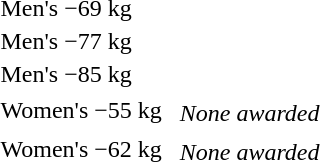<table>
<tr>
<td rowspan=2>Men's −69 kg</td>
<td rowspan=2></td>
<td rowspan=2></td>
<td></td>
</tr>
<tr>
<td></td>
</tr>
<tr>
<td rowspan=2>Men's −77 kg</td>
<td rowspan=2></td>
<td rowspan=2></td>
<td></td>
</tr>
<tr>
<td></td>
</tr>
<tr>
<td rowspan=2>Men's −85 kg</td>
<td rowspan=2></td>
<td rowspan=2></td>
<td></td>
</tr>
<tr>
<td></td>
</tr>
<tr>
<td rowspan=2>Women's −55 kg</td>
<td rowspan=2></td>
<td rowspan=2></td>
<td></td>
</tr>
<tr>
<td><em>None awarded</em></td>
</tr>
<tr>
<td rowspan=2>Women's −62 kg</td>
<td rowspan=2></td>
<td rowspan=2></td>
<td></td>
</tr>
<tr>
<td><em>None awarded</em></td>
</tr>
</table>
